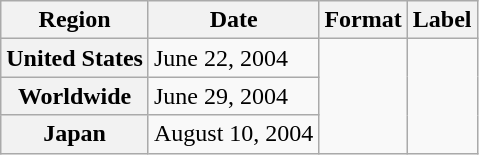<table class="wikitable plainrowheaders">
<tr>
<th>Region</th>
<th>Date</th>
<th>Format</th>
<th>Label</th>
</tr>
<tr>
<th scope="row">United States</th>
<td>June 22, 2004</td>
<td rowspan="3"></td>
<td rowspan="3"></td>
</tr>
<tr>
<th scope="row">Worldwide</th>
<td>June 29, 2004</td>
</tr>
<tr>
<th scope="row">Japan</th>
<td>August 10, 2004</td>
</tr>
</table>
